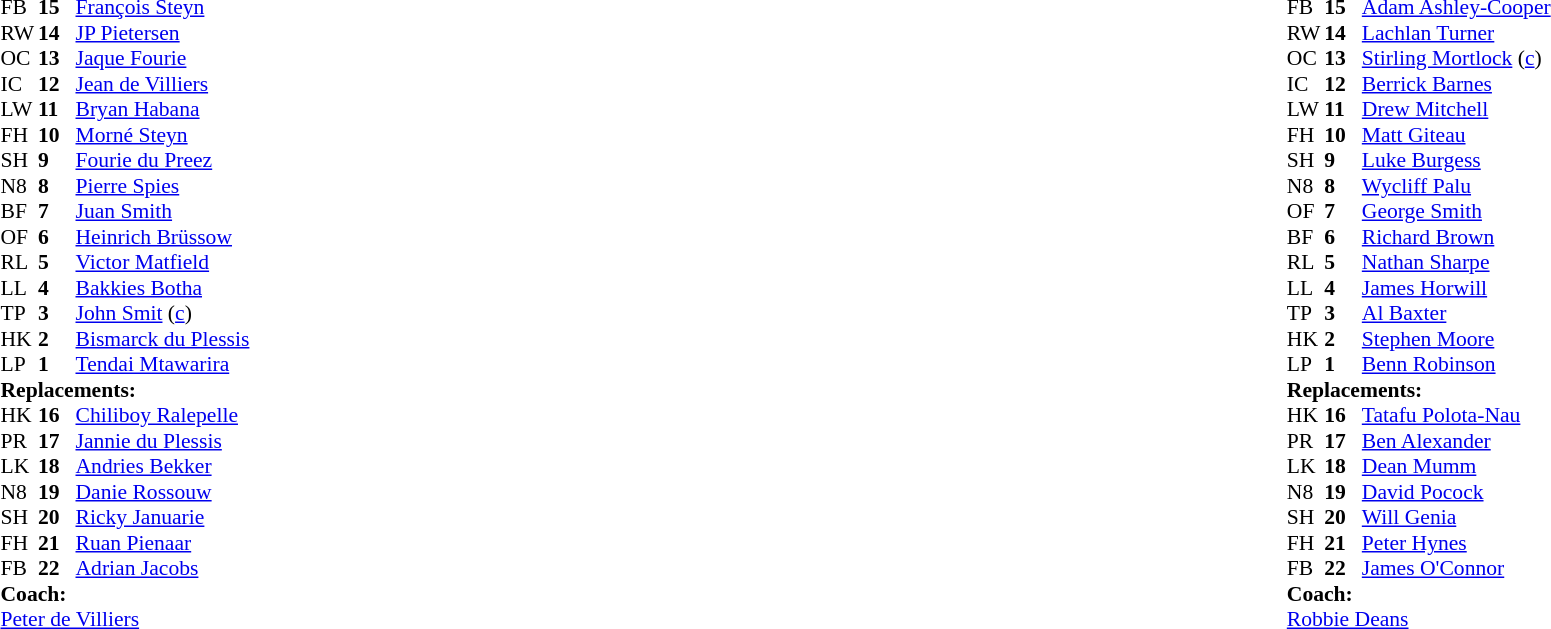<table width="100%">
<tr>
<td valign="top" width="50%"><br><table cellspacing="0" cellpadding="0" style="font-size: 90%">
<tr>
<th width="25"></th>
<th width="25"></th>
</tr>
<tr>
<td>FB</td>
<td><strong>15</strong></td>
<td><a href='#'>François Steyn</a></td>
<td></td>
<td></td>
</tr>
<tr>
<td>RW</td>
<td><strong>14</strong></td>
<td><a href='#'>JP Pietersen</a></td>
</tr>
<tr>
<td>OC</td>
<td><strong>13</strong></td>
<td><a href='#'>Jaque Fourie</a></td>
</tr>
<tr>
<td>IC</td>
<td><strong>12</strong></td>
<td><a href='#'>Jean de Villiers</a></td>
<td></td>
<td></td>
</tr>
<tr>
<td>LW</td>
<td><strong>11</strong></td>
<td><a href='#'>Bryan Habana</a></td>
</tr>
<tr>
<td>FH</td>
<td><strong>10</strong></td>
<td><a href='#'>Morné Steyn</a></td>
</tr>
<tr>
<td>SH</td>
<td><strong>9</strong></td>
<td><a href='#'>Fourie du Preez</a></td>
<td></td>
<td></td>
</tr>
<tr>
<td>N8</td>
<td><strong>8</strong></td>
<td><a href='#'>Pierre Spies</a></td>
</tr>
<tr>
<td>BF</td>
<td><strong>7</strong></td>
<td><a href='#'>Juan Smith</a></td>
<td></td>
<td></td>
</tr>
<tr>
<td>OF</td>
<td><strong>6</strong></td>
<td><a href='#'>Heinrich Brüssow</a></td>
</tr>
<tr>
<td>RL</td>
<td><strong>5</strong></td>
<td><a href='#'>Victor Matfield</a></td>
</tr>
<tr>
<td>LL</td>
<td><strong>4</strong></td>
<td><a href='#'>Bakkies Botha</a></td>
<td></td>
<td></td>
</tr>
<tr>
<td>TP</td>
<td><strong>3</strong></td>
<td><a href='#'>John Smit</a> (<a href='#'>c</a>)</td>
</tr>
<tr>
<td>HK</td>
<td><strong>2</strong></td>
<td><a href='#'>Bismarck du Plessis</a></td>
</tr>
<tr>
<td>LP</td>
<td><strong>1</strong></td>
<td><a href='#'>Tendai Mtawarira</a></td>
<td></td>
<td></td>
</tr>
<tr>
<td colspan=3><strong>Replacements:</strong></td>
</tr>
<tr>
<td>HK</td>
<td><strong>16</strong></td>
<td><a href='#'>Chiliboy Ralepelle</a></td>
</tr>
<tr>
<td>PR</td>
<td><strong>17</strong></td>
<td><a href='#'>Jannie du Plessis</a></td>
<td></td>
<td></td>
</tr>
<tr>
<td>LK</td>
<td><strong>18</strong></td>
<td><a href='#'>Andries Bekker</a></td>
<td></td>
<td></td>
</tr>
<tr>
<td>N8</td>
<td><strong>19</strong></td>
<td><a href='#'>Danie Rossouw</a></td>
<td></td>
<td></td>
</tr>
<tr>
<td>SH</td>
<td><strong>20</strong></td>
<td><a href='#'>Ricky Januarie</a></td>
<td></td>
<td></td>
</tr>
<tr>
<td>FH</td>
<td><strong>21</strong></td>
<td><a href='#'>Ruan Pienaar</a></td>
<td></td>
<td></td>
</tr>
<tr>
<td>FB</td>
<td><strong>22</strong></td>
<td><a href='#'>Adrian Jacobs</a></td>
<td></td>
<td></td>
</tr>
<tr>
<td colspan=3><strong>Coach:</strong></td>
</tr>
<tr>
<td colspan="4"> <a href='#'>Peter de Villiers</a></td>
</tr>
</table>
</td>
<td valign="top"></td>
<td valign="top" width="50%"><br><table cellspacing="0" cellpadding="0" align="center" style="font-size: 90%">
<tr>
<th width="25"></th>
<th width="25"></th>
</tr>
<tr>
<td>FB</td>
<td><strong>15</strong></td>
<td><a href='#'>Adam Ashley-Cooper</a></td>
</tr>
<tr>
<td>RW</td>
<td><strong>14</strong></td>
<td><a href='#'>Lachlan Turner</a></td>
</tr>
<tr>
<td>OC</td>
<td><strong>13</strong></td>
<td><a href='#'>Stirling Mortlock</a> (<a href='#'>c</a>)</td>
<td></td>
<td></td>
</tr>
<tr>
<td>IC</td>
<td><strong>12</strong></td>
<td><a href='#'>Berrick Barnes</a></td>
</tr>
<tr>
<td>LW</td>
<td><strong>11</strong></td>
<td><a href='#'>Drew Mitchell</a></td>
</tr>
<tr>
<td>FH</td>
<td><strong>10</strong></td>
<td><a href='#'>Matt Giteau</a></td>
<td></td>
</tr>
<tr>
<td>SH</td>
<td><strong>9</strong></td>
<td><a href='#'>Luke Burgess</a></td>
<td></td>
<td></td>
</tr>
<tr>
<td>N8</td>
<td><strong>8</strong></td>
<td><a href='#'>Wycliff Palu</a></td>
<td></td>
<td></td>
</tr>
<tr>
<td>OF</td>
<td><strong>7</strong></td>
<td><a href='#'>George Smith</a></td>
<td></td>
</tr>
<tr>
<td>BF</td>
<td><strong>6</strong></td>
<td><a href='#'>Richard Brown</a></td>
<td></td>
</tr>
<tr>
<td>RL</td>
<td><strong>5</strong></td>
<td><a href='#'>Nathan Sharpe</a></td>
</tr>
<tr>
<td>LL</td>
<td><strong>4</strong></td>
<td><a href='#'>James Horwill</a></td>
<td></td>
<td></td>
</tr>
<tr>
<td>TP</td>
<td><strong>3</strong></td>
<td><a href='#'>Al Baxter</a></td>
<td></td>
<td></td>
</tr>
<tr>
<td>HK</td>
<td><strong>2</strong></td>
<td><a href='#'>Stephen Moore</a></td>
<td></td>
<td></td>
</tr>
<tr>
<td>LP</td>
<td><strong>1</strong></td>
<td><a href='#'>Benn Robinson</a></td>
</tr>
<tr>
<td colspan=3><strong>Replacements:</strong></td>
</tr>
<tr>
<td>HK</td>
<td><strong>16</strong></td>
<td><a href='#'>Tatafu Polota-Nau</a></td>
<td></td>
<td></td>
</tr>
<tr>
<td>PR</td>
<td><strong>17</strong></td>
<td><a href='#'>Ben Alexander</a></td>
<td></td>
<td></td>
</tr>
<tr>
<td>LK</td>
<td><strong>18</strong></td>
<td><a href='#'>Dean Mumm</a></td>
<td></td>
<td></td>
</tr>
<tr>
<td>N8</td>
<td><strong>19</strong></td>
<td><a href='#'>David Pocock</a></td>
<td></td>
<td></td>
</tr>
<tr>
<td>SH</td>
<td><strong>20</strong></td>
<td><a href='#'>Will Genia</a></td>
<td></td>
<td></td>
</tr>
<tr>
<td>FH</td>
<td><strong>21</strong></td>
<td><a href='#'>Peter Hynes</a></td>
</tr>
<tr>
<td>FB</td>
<td><strong>22</strong></td>
<td><a href='#'>James O'Connor</a></td>
<td></td>
<td></td>
</tr>
<tr>
<td colspan=3><strong>Coach:</strong></td>
</tr>
<tr>
<td colspan="4"> <a href='#'>Robbie Deans</a></td>
</tr>
</table>
</td>
</tr>
</table>
